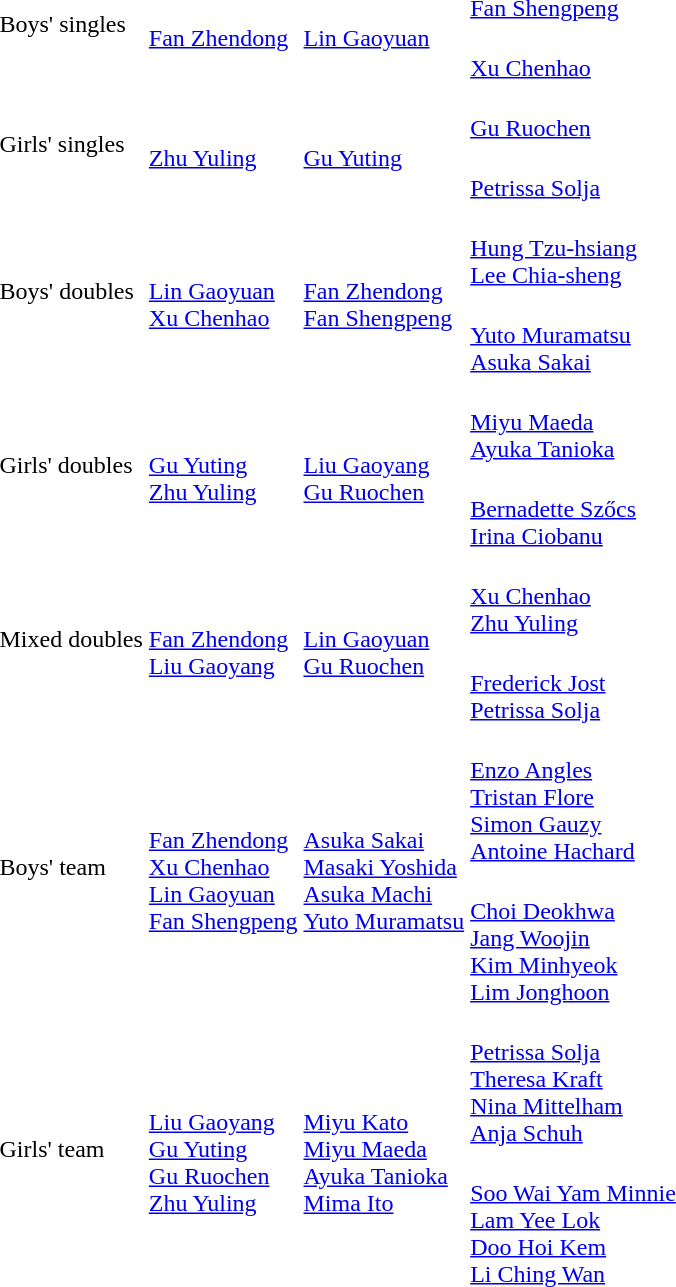<table>
<tr>
<td rowspan=2>Boys' singles</td>
<td rowspan=2><br><a href='#'>Fan Zhendong</a></td>
<td rowspan=2><br><a href='#'>Lin Gaoyuan</a></td>
<td><br><a href='#'>Fan Shengpeng</a></td>
</tr>
<tr>
<td><br><a href='#'>Xu Chenhao</a></td>
</tr>
<tr>
<td rowspan=2>Girls' singles</td>
<td rowspan=2><br><a href='#'>Zhu Yuling</a></td>
<td rowspan=2><br><a href='#'>Gu Yuting</a></td>
<td><br><a href='#'>Gu Ruochen</a></td>
</tr>
<tr>
<td><br><a href='#'>Petrissa Solja</a></td>
</tr>
<tr>
<td rowspan=2>Boys' doubles</td>
<td rowspan=2><br><a href='#'>Lin Gaoyuan</a><br><a href='#'>Xu Chenhao</a></td>
<td rowspan=2><br><a href='#'>Fan Zhendong</a><br><a href='#'>Fan Shengpeng</a></td>
<td><br><a href='#'>Hung Tzu-hsiang</a><br><a href='#'>Lee Chia-sheng</a></td>
</tr>
<tr>
<td><br><a href='#'>Yuto Muramatsu</a><br><a href='#'>Asuka Sakai</a></td>
</tr>
<tr>
<td rowspan=2>Girls' doubles</td>
<td rowspan=2><br><a href='#'>Gu Yuting</a><br><a href='#'>Zhu Yuling</a></td>
<td rowspan=2><br><a href='#'>Liu Gaoyang</a><br><a href='#'>Gu Ruochen</a></td>
<td><br><a href='#'>Miyu Maeda</a><br><a href='#'>Ayuka Tanioka</a></td>
</tr>
<tr>
<td><br><a href='#'>Bernadette Szőcs</a><br><a href='#'>Irina Ciobanu</a></td>
</tr>
<tr>
<td rowspan=2>Mixed doubles</td>
<td rowspan=2><br><a href='#'>Fan Zhendong</a><br><a href='#'>Liu Gaoyang</a></td>
<td rowspan=2><br><a href='#'>Lin Gaoyuan</a><br><a href='#'>Gu Ruochen</a></td>
<td><br><a href='#'>Xu Chenhao</a><br><a href='#'>Zhu Yuling</a></td>
</tr>
<tr>
<td><br><a href='#'>Frederick Jost</a><br><a href='#'>Petrissa Solja</a></td>
</tr>
<tr>
<td rowspan=2>Boys' team</td>
<td rowspan=2><br><a href='#'>Fan Zhendong</a><br><a href='#'>Xu Chenhao</a><br><a href='#'>Lin Gaoyuan</a><br><a href='#'>Fan Shengpeng</a></td>
<td rowspan=2><br><a href='#'>Asuka Sakai</a><br><a href='#'>Masaki Yoshida</a><br><a href='#'>Asuka Machi</a><br><a href='#'>Yuto Muramatsu</a></td>
<td><br><a href='#'>Enzo Angles</a><br><a href='#'>Tristan Flore</a><br><a href='#'>Simon Gauzy</a><br><a href='#'>Antoine Hachard</a></td>
</tr>
<tr>
<td><br><a href='#'>Choi Deokhwa</a><br><a href='#'>Jang Woojin</a><br><a href='#'>Kim Minhyeok</a><br><a href='#'>Lim Jonghoon</a></td>
</tr>
<tr>
<td rowspan=2>Girls' team</td>
<td rowspan=2><br><a href='#'>Liu Gaoyang</a><br><a href='#'>Gu Yuting</a><br><a href='#'>Gu Ruochen</a><br><a href='#'>Zhu Yuling</a></td>
<td rowspan=2><br><a href='#'>Miyu Kato</a><br><a href='#'>Miyu Maeda</a><br><a href='#'>Ayuka Tanioka</a><br><a href='#'>Mima Ito</a></td>
<td><br><a href='#'>Petrissa Solja</a><br><a href='#'>Theresa Kraft</a><br><a href='#'>Nina Mittelham</a><br><a href='#'>Anja Schuh</a></td>
</tr>
<tr>
<td><br><a href='#'>Soo Wai Yam Minnie</a><br><a href='#'>Lam Yee Lok</a><br><a href='#'>Doo Hoi Kem</a><br><a href='#'>Li Ching Wan</a></td>
</tr>
</table>
